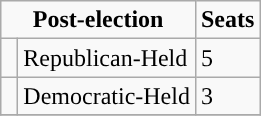<table class= "wikitable">
<tr>
<td colspan= "2" rowspan= "1" align= "center" valign= "top"><strong>Post-election</strong></td>
<td valign= "top"><strong>Seats</strong><br></td>
</tr>
<tr>
<td style="background-color:"> </td>
<td>Republican-Held</td>
<td>5</td>
</tr>
<tr>
<td style="background-color:"> </td>
<td>Democratic-Held</td>
<td>3</td>
</tr>
<tr>
</tr>
</table>
